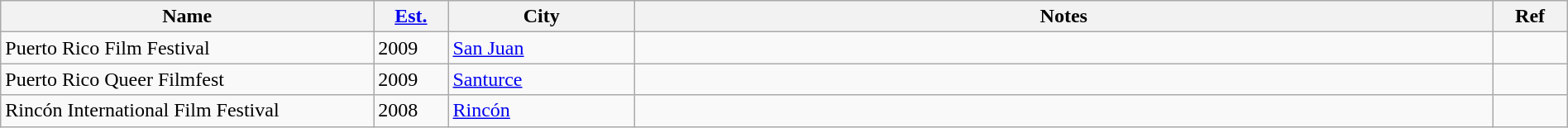<table class="wikitable sortable" width=100%>
<tr>
<th style="width:20%;">Name</th>
<th style="width:4%;"><a href='#'>Est.</a></th>
<th style="width:10%;">City</th>
<th style="width:46%;">Notes</th>
<th style="width:4%;">Ref</th>
</tr>
<tr>
<td>Puerto Rico Film Festival</td>
<td>2009</td>
<td><a href='#'>San Juan</a></td>
<td></td>
<td></td>
</tr>
<tr>
<td>Puerto Rico Queer Filmfest</td>
<td>2009</td>
<td><a href='#'>Santurce</a></td>
<td></td>
<td></td>
</tr>
<tr>
<td>Rincón International Film Festival</td>
<td>2008</td>
<td><a href='#'>Rincón</a></td>
<td></td>
<td></td>
</tr>
</table>
